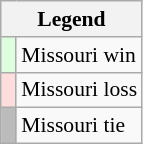<table class="wikitable" style="font-size:90%">
<tr>
<th colspan="2">Legend</th>
</tr>
<tr>
<td bgcolor="#ddffdd"> </td>
<td>Missouri win</td>
</tr>
<tr>
<td bgcolor="#ffdddd"> </td>
<td>Missouri loss</td>
</tr>
<tr>
<td bgcolor="#bbbbbb"> </td>
<td>Missouri tie</td>
</tr>
</table>
